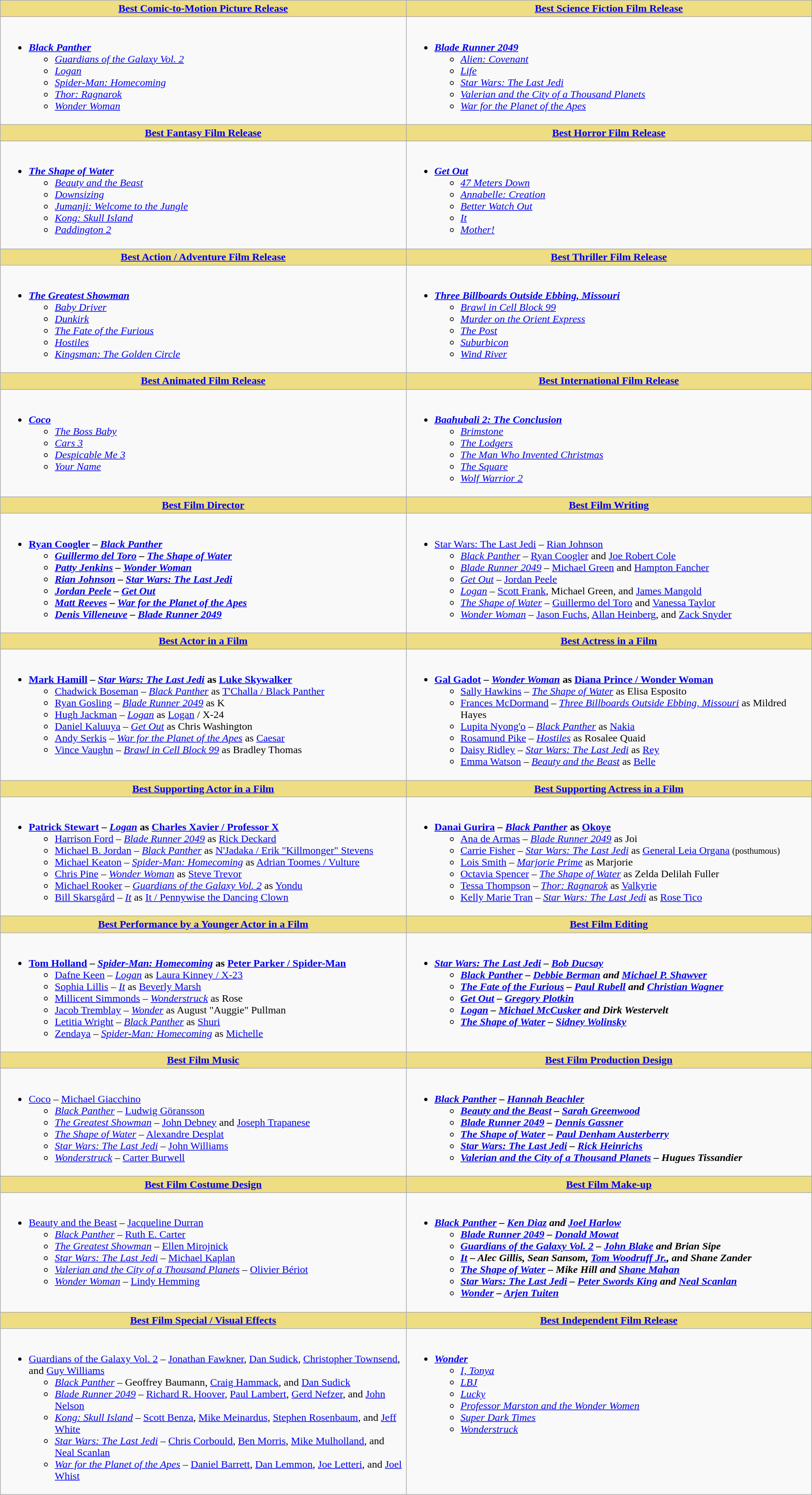<table class=wikitable>
<tr>
<th style="background:#EEDD82; width:50%"><a href='#'>Best Comic-to-Motion Picture Release</a></th>
<th style="background:#EEDD82; width:50%"><a href='#'>Best Science Fiction Film Release</a></th>
</tr>
<tr>
<td valign="top"><br><ul><li><strong><em><a href='#'>Black Panther</a></em></strong><ul><li><em><a href='#'>Guardians of the Galaxy Vol. 2</a></em></li><li><em><a href='#'>Logan</a></em></li><li><em><a href='#'>Spider-Man: Homecoming</a></em></li><li><em><a href='#'>Thor: Ragnarok</a></em></li><li><em><a href='#'>Wonder Woman</a></em></li></ul></li></ul></td>
<td valign="top"><br><ul><li><strong><em><a href='#'>Blade Runner 2049</a></em></strong><ul><li><em><a href='#'>Alien: Covenant</a></em></li><li><em><a href='#'>Life</a></em></li><li><em><a href='#'>Star Wars: The Last Jedi</a></em></li><li><em><a href='#'>Valerian and the City of a Thousand Planets</a></em></li><li><em><a href='#'>War for the Planet of the Apes</a></em></li></ul></li></ul></td>
</tr>
<tr>
<th style="background:#EEDD82; width:50%"><a href='#'>Best Fantasy Film Release</a></th>
<th style="background:#EEDD82; width:50%"><a href='#'>Best Horror Film Release</a></th>
</tr>
<tr>
<td valign="top"><br><ul><li><strong><em><a href='#'>The Shape of Water</a></em></strong><ul><li><em><a href='#'>Beauty and the Beast</a></em></li><li><em><a href='#'>Downsizing</a></em></li><li><em><a href='#'>Jumanji: Welcome to the Jungle</a></em></li><li><em><a href='#'>Kong: Skull Island</a></em></li><li><em><a href='#'>Paddington 2</a></em></li></ul></li></ul></td>
<td valign="top"><br><ul><li><strong><em><a href='#'>Get Out</a></em></strong><ul><li><em><a href='#'>47 Meters Down</a></em></li><li><em><a href='#'>Annabelle: Creation</a></em></li><li><em><a href='#'>Better Watch Out</a></em></li><li><em><a href='#'>It</a></em></li><li><em><a href='#'>Mother!</a></em></li></ul></li></ul></td>
</tr>
<tr>
<th style="background:#EEDD82; width:50%"><a href='#'>Best Action / Adventure Film Release</a></th>
<th style="background:#EEDD82; width:50%"><a href='#'>Best Thriller Film Release</a></th>
</tr>
<tr>
<td valign="top"><br><ul><li><strong><em><a href='#'>The Greatest Showman</a></em></strong><ul><li><em><a href='#'>Baby Driver</a></em></li><li><em><a href='#'>Dunkirk</a></em></li><li><em><a href='#'>The Fate of the Furious</a></em></li><li><em><a href='#'>Hostiles</a></em></li><li><em><a href='#'>Kingsman: The Golden Circle</a></em></li></ul></li></ul></td>
<td valign="top"><br><ul><li><strong><em><a href='#'>Three Billboards Outside Ebbing, Missouri</a></em></strong><ul><li><em><a href='#'>Brawl in Cell Block 99</a></em></li><li><em><a href='#'>Murder on the Orient Express</a></em></li><li><em><a href='#'>The Post</a></em></li><li><em><a href='#'>Suburbicon</a></em></li><li><em><a href='#'>Wind River</a></em></li></ul></li></ul></td>
</tr>
<tr>
<th style="background:#EEDD82; width:50%"><a href='#'>Best Animated Film Release</a></th>
<th style="background:#EEDD82; width:50%"><a href='#'>Best International Film Release</a></th>
</tr>
<tr>
<td valign="top"><br><ul><li><strong><em><a href='#'>Coco</a></em></strong><ul><li><em><a href='#'>The Boss Baby</a></em></li><li><em><a href='#'>Cars 3</a></em></li><li><em><a href='#'>Despicable Me 3</a></em></li><li><em><a href='#'>Your Name</a></em></li></ul></li></ul></td>
<td valign="top"><br><ul><li><strong><em><a href='#'>Baahubali 2: The Conclusion</a></em></strong><ul><li><em><a href='#'>Brimstone</a></em></li><li><em><a href='#'>The Lodgers</a></em></li><li><em><a href='#'>The Man Who Invented Christmas</a></em></li><li><em><a href='#'>The Square</a></em></li><li><em><a href='#'>Wolf Warrior 2</a></em></li></ul></li></ul></td>
</tr>
<tr>
<th style="background:#EEDD82; width:50%"><a href='#'>Best Film Director</a></th>
<th style="background:#EEDD82; width:50%"><a href='#'>Best Film Writing</a></th>
</tr>
<tr>
<td valign="top"><br><ul><li><strong><a href='#'>Ryan Coogler</a> – <em><a href='#'>Black Panther</a><strong><em><ul><li><a href='#'>Guillermo del Toro</a> – </em><a href='#'>The Shape of Water</a><em></li><li><a href='#'>Patty Jenkins</a> – </em><a href='#'>Wonder Woman</a><em></li><li><a href='#'>Rian Johnson</a> – </em><a href='#'>Star Wars: The Last Jedi</a><em></li><li><a href='#'>Jordan Peele</a> – </em><a href='#'>Get Out</a><em></li><li><a href='#'>Matt Reeves</a> – </em><a href='#'>War for the Planet of the Apes</a><em></li><li><a href='#'>Denis Villeneuve</a> – </em><a href='#'>Blade Runner 2049</a><em></li></ul></li></ul></td>
<td valign="top"><br><ul><li></em></strong><a href='#'>Star Wars: The Last Jedi</a></em> – <a href='#'>Rian Johnson</a></strong><ul><li><em><a href='#'>Black Panther</a></em> – <a href='#'>Ryan Coogler</a> and <a href='#'>Joe Robert Cole</a></li><li><em><a href='#'>Blade Runner 2049</a></em> – <a href='#'>Michael Green</a> and <a href='#'>Hampton Fancher</a></li><li><em><a href='#'>Get Out</a></em> – <a href='#'>Jordan Peele</a></li><li><em><a href='#'>Logan</a></em> – <a href='#'>Scott Frank</a>, Michael Green, and <a href='#'>James Mangold</a></li><li><em><a href='#'>The Shape of Water</a></em> – <a href='#'>Guillermo del Toro</a> and <a href='#'>Vanessa Taylor</a></li><li><em><a href='#'>Wonder Woman</a></em> – <a href='#'>Jason Fuchs</a>, <a href='#'>Allan Heinberg</a>, and <a href='#'>Zack Snyder</a></li></ul></li></ul></td>
</tr>
<tr>
<th style="background:#EEDD82; width:50%"><a href='#'>Best Actor in a Film</a></th>
<th style="background:#EEDD82; width:50%"><a href='#'>Best Actress in a Film</a></th>
</tr>
<tr>
<td valign="top"><br><ul><li><strong><a href='#'>Mark Hamill</a> – <em><a href='#'>Star Wars: The Last Jedi</a></em> as <a href='#'>Luke Skywalker</a></strong><ul><li><a href='#'>Chadwick Boseman</a> – <em><a href='#'>Black Panther</a></em> as <a href='#'>T'Challa / Black Panther</a></li><li><a href='#'>Ryan Gosling</a> – <em><a href='#'>Blade Runner 2049</a></em> as K</li><li><a href='#'>Hugh Jackman</a> – <em><a href='#'>Logan</a></em> as <a href='#'>Logan</a> / X-24</li><li><a href='#'>Daniel Kaluuya</a> – <em><a href='#'>Get Out</a></em> as Chris Washington</li><li><a href='#'>Andy Serkis</a> – <em><a href='#'>War for the Planet of the Apes</a></em> as <a href='#'>Caesar</a></li><li><a href='#'>Vince Vaughn</a> – <em><a href='#'>Brawl in Cell Block 99</a></em> as Bradley Thomas</li></ul></li></ul></td>
<td valign="top"><br><ul><li><strong><a href='#'>Gal Gadot</a> – <em><a href='#'>Wonder Woman</a></em> as <a href='#'>Diana Prince / Wonder Woman</a></strong><ul><li><a href='#'>Sally Hawkins</a> – <em><a href='#'>The Shape of Water</a></em> as Elisa Esposito</li><li><a href='#'>Frances McDormand</a> – <em><a href='#'>Three Billboards Outside Ebbing, Missouri</a></em> as Mildred Hayes</li><li><a href='#'>Lupita Nyong'o</a> – <em><a href='#'>Black Panther</a></em> as <a href='#'>Nakia</a></li><li><a href='#'>Rosamund Pike</a> – <em><a href='#'>Hostiles</a></em> as Rosalee Quaid</li><li><a href='#'>Daisy Ridley</a> – <em><a href='#'>Star Wars: The Last Jedi</a></em> as <a href='#'>Rey</a></li><li><a href='#'>Emma Watson</a> – <em><a href='#'>Beauty and the Beast</a></em> as <a href='#'>Belle</a></li></ul></li></ul></td>
</tr>
<tr>
<th style="background:#EEDD82; width:50%"><a href='#'>Best Supporting Actor in a Film</a></th>
<th style="background:#EEDD82; width:50%"><a href='#'>Best Supporting Actress in a Film</a></th>
</tr>
<tr>
<td valign="top"><br><ul><li><strong><a href='#'>Patrick Stewart</a> – <em><a href='#'>Logan</a></em> as <a href='#'>Charles Xavier / Professor X</a></strong><ul><li><a href='#'>Harrison Ford</a> – <em><a href='#'>Blade Runner 2049</a></em> as <a href='#'>Rick Deckard</a></li><li><a href='#'>Michael B. Jordan</a> – <em><a href='#'>Black Panther</a></em> as <a href='#'>N'Jadaka / Erik "Killmonger" Stevens</a></li><li><a href='#'>Michael Keaton</a> – <em><a href='#'>Spider-Man: Homecoming</a></em> as <a href='#'>Adrian Toomes / Vulture</a></li><li><a href='#'>Chris Pine</a> – <em><a href='#'>Wonder Woman</a></em> as <a href='#'>Steve Trevor</a></li><li><a href='#'>Michael Rooker</a> – <em><a href='#'>Guardians of the Galaxy Vol. 2</a></em> as <a href='#'>Yondu</a></li><li><a href='#'>Bill Skarsgård</a> – <em><a href='#'>It</a></em> as <a href='#'>It / Pennywise the Dancing Clown</a></li></ul></li></ul></td>
<td valign="top"><br><ul><li><strong><a href='#'>Danai Gurira</a> – <em><a href='#'>Black Panther</a></em> as <a href='#'>Okoye</a></strong><ul><li><a href='#'>Ana de Armas</a> – <em><a href='#'>Blade Runner 2049</a></em> as Joi</li><li><a href='#'>Carrie Fisher</a> – <em><a href='#'>Star Wars: The Last Jedi</a></em> as <a href='#'>General Leia Organa</a> <small>(posthumous)</small></li><li><a href='#'>Lois Smith</a> – <em><a href='#'>Marjorie Prime</a></em> as Marjorie</li><li><a href='#'>Octavia Spencer</a> – <em><a href='#'>The Shape of Water</a></em> as Zelda Delilah Fuller</li><li><a href='#'>Tessa Thompson</a> – <em><a href='#'>Thor: Ragnarok</a></em> as <a href='#'>Valkyrie</a></li><li><a href='#'>Kelly Marie Tran</a> – <em><a href='#'>Star Wars: The Last Jedi</a></em> as <a href='#'>Rose Tico</a></li></ul></li></ul></td>
</tr>
<tr>
<th style="background:#EEDD82; width:50%"><a href='#'>Best Performance by a Younger Actor in a Film</a></th>
<th style="background:#EEDD82; width:50%"><a href='#'>Best Film Editing</a></th>
</tr>
<tr>
<td valign="top"><br><ul><li><strong><a href='#'>Tom Holland</a> – <em><a href='#'>Spider-Man: Homecoming</a></em> as <a href='#'>Peter Parker / Spider-Man</a></strong><ul><li><a href='#'>Dafne Keen</a> – <em><a href='#'>Logan</a></em> as <a href='#'>Laura Kinney / X-23</a></li><li><a href='#'>Sophia Lillis</a> – <em><a href='#'>It</a></em> as <a href='#'>Beverly Marsh</a></li><li><a href='#'>Millicent Simmonds</a> – <em><a href='#'>Wonderstruck</a></em> as Rose</li><li><a href='#'>Jacob Tremblay</a> – <em><a href='#'>Wonder</a></em> as August "Auggie" Pullman</li><li><a href='#'>Letitia Wright</a> – <em><a href='#'>Black Panther</a></em> as <a href='#'>Shuri</a></li><li><a href='#'>Zendaya</a> – <em><a href='#'>Spider-Man: Homecoming</a></em> as <a href='#'>Michelle</a></li></ul></li></ul></td>
<td valign="top"><br><ul><li><strong><em><a href='#'>Star Wars: The Last Jedi</a><em> – <a href='#'>Bob Ducsay</a><strong><ul><li></em><a href='#'>Black Panther</a><em> – <a href='#'>Debbie Berman</a> and <a href='#'>Michael P. Shawver</a></li><li></em><a href='#'>The Fate of the Furious</a><em> – <a href='#'>Paul Rubell</a> and <a href='#'>Christian Wagner</a></li><li></em><a href='#'>Get Out</a><em> – <a href='#'>Gregory Plotkin</a></li><li></em><a href='#'>Logan</a><em> – <a href='#'>Michael McCusker</a> and Dirk Westervelt</li><li></em><a href='#'>The Shape of Water</a><em> – <a href='#'>Sidney Wolinsky</a></li></ul></li></ul></td>
</tr>
<tr>
<th style="background:#EEDD82; width:50%"><a href='#'>Best Film Music</a></th>
<th style="background:#EEDD82; width:50%"><a href='#'>Best Film Production Design</a></th>
</tr>
<tr>
<td valign="top"><br><ul><li></em></strong><a href='#'>Coco</a></em> – <a href='#'>Michael Giacchino</a></strong><ul><li><em><a href='#'>Black Panther</a></em> – <a href='#'>Ludwig Göransson</a></li><li><em><a href='#'>The Greatest Showman</a></em> – <a href='#'>John Debney</a> and <a href='#'>Joseph Trapanese</a></li><li><em><a href='#'>The Shape of Water</a></em> – <a href='#'>Alexandre Desplat</a></li><li><em><a href='#'>Star Wars: The Last Jedi</a></em> – <a href='#'>John Williams</a></li><li><em><a href='#'>Wonderstruck</a></em> – <a href='#'>Carter Burwell</a></li></ul></li></ul></td>
<td valign="top"><br><ul><li><strong><em><a href='#'>Black Panther</a><em> – <a href='#'>Hannah Beachler</a><strong><ul><li></em><a href='#'>Beauty and the Beast</a><em> – <a href='#'>Sarah Greenwood</a></li><li></em><a href='#'>Blade Runner 2049</a><em> – <a href='#'>Dennis Gassner</a></li><li></em><a href='#'>The Shape of Water</a><em> – <a href='#'>Paul Denham Austerberry</a></li><li></em><a href='#'>Star Wars: The Last Jedi</a><em> – <a href='#'>Rick Heinrichs</a></li><li></em><a href='#'>Valerian and the City of a Thousand Planets</a><em> – Hugues Tissandier</li></ul></li></ul></td>
</tr>
<tr>
<th style="background:#EEDD82; width:50%"><a href='#'>Best Film Costume Design</a></th>
<th style="background:#EEDD82; width:50%"><a href='#'>Best Film Make-up</a></th>
</tr>
<tr>
<td valign="top"><br><ul><li></em></strong><a href='#'>Beauty and the Beast</a></em> – <a href='#'>Jacqueline Durran</a></strong><ul><li><em><a href='#'>Black Panther</a></em> – <a href='#'>Ruth E. Carter</a></li><li><em><a href='#'>The Greatest Showman</a></em> – <a href='#'>Ellen Mirojnick</a></li><li><em><a href='#'>Star Wars: The Last Jedi</a></em> – <a href='#'>Michael Kaplan</a></li><li><em><a href='#'>Valerian and the City of a Thousand Planets</a></em> – <a href='#'>Olivier Bériot</a></li><li><em><a href='#'>Wonder Woman</a></em> – <a href='#'>Lindy Hemming</a></li></ul></li></ul></td>
<td valign="top"><br><ul><li><strong><em><a href='#'>Black Panther</a><em> – <a href='#'>Ken Diaz</a> and <a href='#'>Joel Harlow</a><strong><ul><li></em><a href='#'>Blade Runner 2049</a><em> – <a href='#'>Donald Mowat</a></li><li></em><a href='#'>Guardians of the Galaxy Vol. 2</a><em> – <a href='#'>John Blake</a> and Brian Sipe</li><li></em><a href='#'>It</a><em> – Alec Gillis, Sean Sansom, <a href='#'>Tom Woodruff Jr.</a>, and Shane Zander</li><li></em><a href='#'>The Shape of Water</a><em> – Mike Hill and <a href='#'>Shane Mahan</a></li><li></em><a href='#'>Star Wars: The Last Jedi</a><em> – <a href='#'>Peter Swords King</a> and <a href='#'>Neal Scanlan</a></li><li></em><a href='#'>Wonder</a><em> – <a href='#'>Arjen Tuiten</a></li></ul></li></ul></td>
</tr>
<tr>
<th style="background:#EEDD82; width:50%"><a href='#'>Best Film Special / Visual Effects</a></th>
<th style="background:#EEDD82; width:50%"><a href='#'>Best Independent Film Release</a></th>
</tr>
<tr>
<td valign="top"><br><ul><li></em></strong><a href='#'>Guardians of the Galaxy Vol. 2</a></em> – <a href='#'>Jonathan Fawkner</a>, <a href='#'>Dan Sudick</a>, <a href='#'>Christopher Townsend</a>, and <a href='#'>Guy Williams</a></strong><ul><li><em><a href='#'>Black Panther</a></em> – Geoffrey Baumann, <a href='#'>Craig Hammack</a>, and <a href='#'>Dan Sudick</a></li><li><em><a href='#'>Blade Runner 2049</a></em> – <a href='#'>Richard R. Hoover</a>, <a href='#'>Paul Lambert</a>, <a href='#'>Gerd Nefzer</a>, and <a href='#'>John Nelson</a></li><li><em><a href='#'>Kong: Skull Island</a></em> – <a href='#'>Scott Benza</a>, <a href='#'>Mike Meinardus</a>, <a href='#'>Stephen Rosenbaum</a>, and <a href='#'>Jeff White</a></li><li><em><a href='#'>Star Wars: The Last Jedi</a></em> – <a href='#'>Chris Corbould</a>, <a href='#'>Ben Morris</a>, <a href='#'>Mike Mulholland</a>, and <a href='#'>Neal Scanlan</a></li><li><em><a href='#'>War for the Planet of the Apes</a></em> – <a href='#'>Daniel Barrett</a>, <a href='#'>Dan Lemmon</a>, <a href='#'>Joe Letteri</a>, and <a href='#'>Joel Whist</a></li></ul></li></ul></td>
<td valign="top"><br><ul><li><strong><em><a href='#'>Wonder</a></em></strong><ul><li><em><a href='#'>I, Tonya</a></em></li><li><em><a href='#'>LBJ</a></em></li><li><em><a href='#'>Lucky</a></em></li><li><em><a href='#'>Professor Marston and the Wonder Women</a></em></li><li><em><a href='#'>Super Dark Times</a></em></li><li><em><a href='#'>Wonderstruck</a></em></li></ul></li></ul></td>
</tr>
</table>
